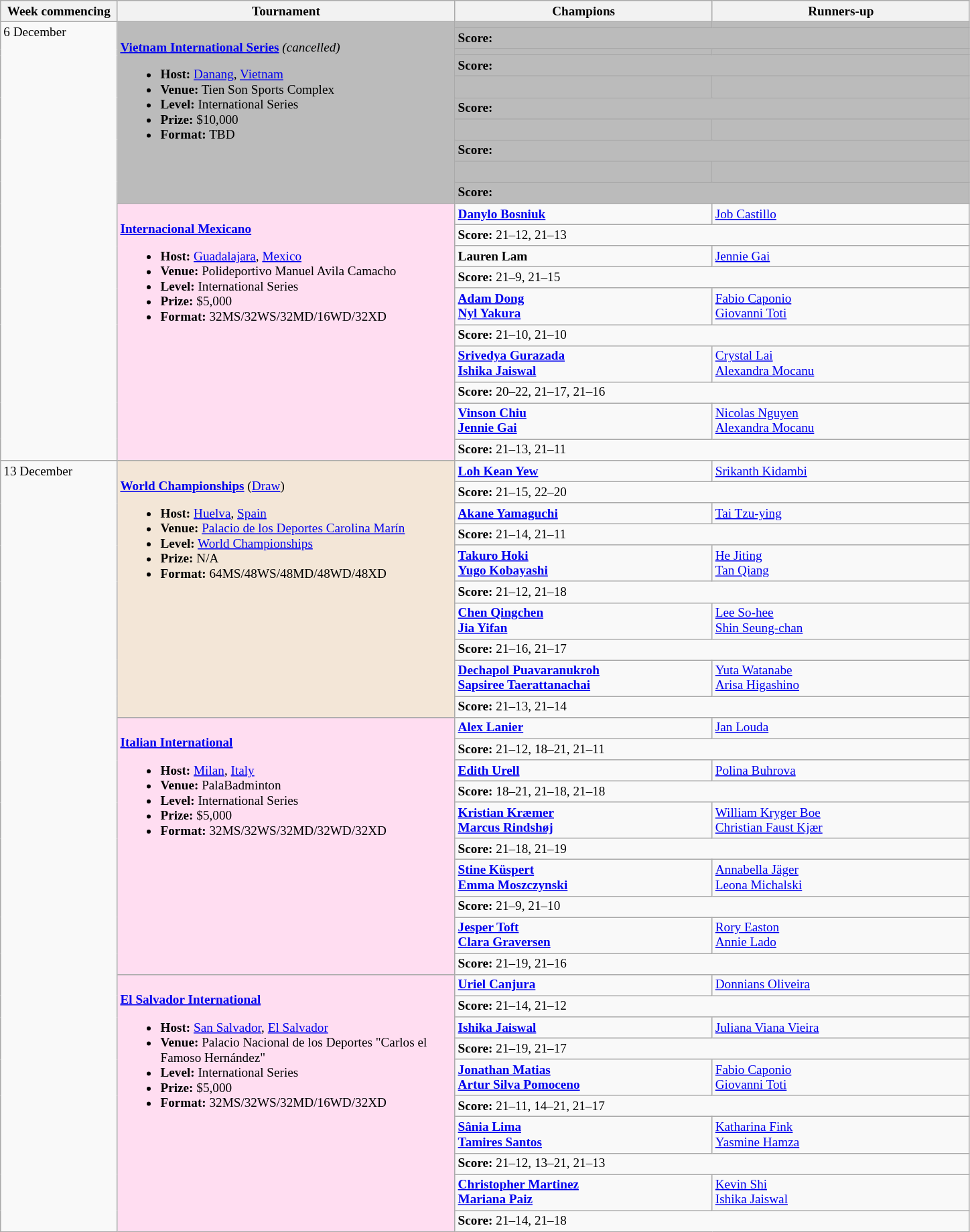<table class="wikitable" style="font-size:80%">
<tr>
<th width="110">Week commencing</th>
<th width="330">Tournament</th>
<th width="250">Champions</th>
<th width="250">Runners-up</th>
</tr>
<tr valign="top">
<td rowspan=20>6 December</td>
<td bgcolor="#BBBBBB" rowspan="10"><br><strong><a href='#'>Vietnam International Series</a></strong> <em>(cancelled)</em><ul><li><strong>Host:</strong> <a href='#'>Danang</a>, <a href='#'>Vietnam</a></li><li><strong>Venue:</strong> Tien Son Sports Complex</li><li><strong>Level:</strong> International Series</li><li><strong>Prize:</strong> $10,000</li><li><strong>Format:</strong> TBD</li></ul></td>
<td bgcolor="#BBBBBB"><strong> </strong></td>
<td bgcolor="#BBBBBB"></td>
</tr>
<tr bgcolor="#BBBBBB">
<td colspan="2"><strong>Score:</strong></td>
</tr>
<tr valign="top" bgcolor="#BBBBBB">
<td><strong> </strong></td>
<td></td>
</tr>
<tr bgcolor="#BBBBBB">
<td colspan="2"><strong>Score:</strong></td>
</tr>
<tr valign="top" bgcolor="#BBBBBB">
<td><strong> <br> </strong></td>
<td> <br></td>
</tr>
<tr bgcolor="#BBBBBB">
<td colspan="2"><strong>Score:</strong></td>
</tr>
<tr valign="top" bgcolor="#BBBBBB">
<td><strong> <br> </strong></td>
<td> <br></td>
</tr>
<tr bgcolor="#BBBBBB">
<td colspan="2"><strong>Score:</strong></td>
</tr>
<tr valign="top" bgcolor="#BBBBBB">
<td><strong> <br> </strong></td>
<td> <br></td>
</tr>
<tr bgcolor="#BBBBBB">
<td colspan="2"><strong>Score:</strong></td>
</tr>
<tr valign="top">
<td bgcolor="#FFDDF1" rowspan="10"><br><strong><a href='#'>Internacional Mexicano</a></strong><ul><li><strong>Host:</strong> <a href='#'>Guadalajara</a>, <a href='#'>Mexico</a></li><li><strong>Venue:</strong> Polideportivo Manuel Avila Camacho</li><li><strong>Level:</strong> International Series</li><li><strong>Prize:</strong> $5,000</li><li><strong>Format:</strong> 32MS/32WS/32MD/16WD/32XD</li></ul></td>
<td><strong> <a href='#'>Danylo Bosniuk</a></strong></td>
<td> <a href='#'>Job Castillo</a></td>
</tr>
<tr>
<td colspan="2"><strong>Score:</strong> 21–12, 21–13</td>
</tr>
<tr valign="top">
<td><strong> Lauren Lam</strong></td>
<td> <a href='#'>Jennie Gai</a></td>
</tr>
<tr>
<td colspan="2"><strong>Score:</strong> 21–9, 21–15</td>
</tr>
<tr valign="top">
<td><strong> <a href='#'>Adam Dong</a> <br> <a href='#'>Nyl Yakura</a></strong></td>
<td> <a href='#'>Fabio Caponio</a> <br> <a href='#'>Giovanni Toti</a></td>
</tr>
<tr>
<td colspan="2"><strong>Score:</strong> 21–10, 21–10</td>
</tr>
<tr valign="top">
<td><strong> <a href='#'>Srivedya Gurazada</a> <br> <a href='#'>Ishika Jaiswal</a></strong></td>
<td> <a href='#'>Crystal Lai</a> <br> <a href='#'>Alexandra Mocanu</a></td>
</tr>
<tr>
<td colspan="2"><strong>Score:</strong> 20–22, 21–17, 21–16</td>
</tr>
<tr valign="top">
<td><strong> <a href='#'>Vinson Chiu</a> <br> <a href='#'>Jennie Gai</a></strong></td>
<td> <a href='#'>Nicolas Nguyen</a> <br> <a href='#'>Alexandra Mocanu</a></td>
</tr>
<tr>
<td colspan="2"><strong>Score:</strong> 21–13, 21–11</td>
</tr>
<tr valign="top">
<td rowspan="30">13 December</td>
<td rowspan="10" bgcolor="#F3E6D7"><br><strong><a href='#'>World Championships</a></strong> (<a href='#'>Draw</a>)<ul><li><strong>Host:</strong> <a href='#'>Huelva</a>, <a href='#'>Spain</a></li><li><strong>Venue:</strong> <a href='#'>Palacio de los Deportes Carolina Marín</a></li><li><strong>Level:</strong> <a href='#'>World Championships</a></li><li><strong>Prize:</strong> N/A</li><li><strong>Format:</strong> 64MS/48WS/48MD/48WD/48XD</li></ul></td>
<td><strong> <a href='#'>Loh Kean Yew</a></strong></td>
<td> <a href='#'>Srikanth Kidambi</a></td>
</tr>
<tr>
<td colspan="2"><strong>Score:</strong> 21–15, 22–20</td>
</tr>
<tr valign="top">
<td><strong> <a href='#'>Akane Yamaguchi</a></strong></td>
<td> <a href='#'>Tai Tzu-ying</a></td>
</tr>
<tr>
<td colspan="2"><strong>Score:</strong> 21–14, 21–11</td>
</tr>
<tr valign="top">
<td><strong> <a href='#'>Takuro Hoki</a><br> <a href='#'>Yugo Kobayashi</a></strong></td>
<td> <a href='#'>He Jiting</a><br> <a href='#'>Tan Qiang</a></td>
</tr>
<tr>
<td colspan="2"><strong>Score:</strong> 21–12, 21–18</td>
</tr>
<tr valign="top">
<td><strong> <a href='#'>Chen Qingchen</a><br> <a href='#'>Jia Yifan</a></strong></td>
<td> <a href='#'>Lee So-hee</a><br> <a href='#'>Shin Seung-chan</a></td>
</tr>
<tr>
<td colspan="2"><strong>Score:</strong> 21–16, 21–17</td>
</tr>
<tr valign="top">
<td><strong> <a href='#'>Dechapol Puavaranukroh</a><br> <a href='#'>Sapsiree Taerattanachai</a></strong></td>
<td> <a href='#'>Yuta Watanabe</a><br> <a href='#'>Arisa Higashino</a></td>
</tr>
<tr>
<td colspan="2"><strong>Score:</strong> 21–13, 21–14</td>
</tr>
<tr valign="top">
<td rowspan="10" bgcolor="#FFDDF1"><br><strong><a href='#'>Italian International</a></strong><ul><li><strong>Host:</strong> <a href='#'>Milan</a>, <a href='#'>Italy</a></li><li><strong>Venue:</strong> PalaBadminton</li><li><strong>Level:</strong> International Series</li><li><strong>Prize:</strong> $5,000</li><li><strong>Format:</strong> 32MS/32WS/32MD/32WD/32XD</li></ul></td>
<td><strong> <a href='#'>Alex Lanier</a></strong></td>
<td> <a href='#'>Jan Louda</a></td>
</tr>
<tr>
<td colspan="2"><strong>Score:</strong> 21–12, 18–21, 21–11</td>
</tr>
<tr valign="top">
<td><strong> <a href='#'>Edith Urell</a></strong></td>
<td> <a href='#'>Polina Buhrova</a></td>
</tr>
<tr>
<td colspan="2"><strong>Score:</strong> 18–21, 21–18, 21–18</td>
</tr>
<tr valign="top">
<td><strong> <a href='#'>Kristian Kræmer</a><br> <a href='#'>Marcus Rindshøj</a></strong></td>
<td> <a href='#'>William Kryger Boe</a><br> <a href='#'>Christian Faust Kjær</a></td>
</tr>
<tr>
<td colspan="2"><strong>Score:</strong> 21–18, 21–19</td>
</tr>
<tr valign="top">
<td><strong> <a href='#'>Stine Küspert</a><br> <a href='#'>Emma Moszczynski</a></strong></td>
<td> <a href='#'>Annabella Jäger</a><br> <a href='#'>Leona Michalski</a></td>
</tr>
<tr>
<td colspan="2"><strong>Score:</strong> 21–9, 21–10</td>
</tr>
<tr valign="top">
<td><strong> <a href='#'>Jesper Toft</a><br> <a href='#'>Clara Graversen</a></strong></td>
<td> <a href='#'>Rory Easton</a><br> <a href='#'>Annie Lado</a></td>
</tr>
<tr>
<td colspan="2"><strong>Score:</strong> 21–19, 21–16</td>
</tr>
<tr valign="top">
<td bgcolor="#FFDDF1" rowspan="10"><br><strong><a href='#'>El Salvador International</a></strong><ul><li><strong>Host:</strong> <a href='#'>San Salvador</a>, <a href='#'>El Salvador</a></li><li><strong>Venue:</strong> Palacio Nacional de los Deportes "Carlos el Famoso Hernández"</li><li><strong>Level:</strong> International Series</li><li><strong>Prize:</strong> $5,000</li><li><strong>Format:</strong> 32MS/32WS/32MD/16WD/32XD</li></ul></td>
<td><strong> <a href='#'>Uriel Canjura</a></strong></td>
<td> <a href='#'>Donnians Oliveira</a></td>
</tr>
<tr>
<td colspan="2"><strong>Score:</strong> 21–14, 21–12</td>
</tr>
<tr valign="top">
<td><strong> <a href='#'>Ishika Jaiswal</a></strong></td>
<td> <a href='#'>Juliana Viana Vieira</a></td>
</tr>
<tr>
<td colspan="2"><strong>Score:</strong> 21–19, 21–17</td>
</tr>
<tr valign="top">
<td><strong> <a href='#'>Jonathan Matias</a><br> <a href='#'>Artur Silva Pomoceno</a></strong></td>
<td> <a href='#'>Fabio Caponio</a><br> <a href='#'>Giovanni Toti</a></td>
</tr>
<tr>
<td colspan="2"><strong>Score:</strong> 21–11, 14–21, 21–17</td>
</tr>
<tr valign="top">
<td><strong> <a href='#'>Sânia Lima</a><br> <a href='#'>Tamires Santos</a></strong></td>
<td> <a href='#'>Katharina Fink</a><br> <a href='#'>Yasmine Hamza</a></td>
</tr>
<tr>
<td colspan="2"><strong>Score:</strong> 21–12, 13–21, 21–13</td>
</tr>
<tr valign="top">
<td><strong> <a href='#'>Christopher Martinez</a><br> <a href='#'>Mariana Paiz</a></strong></td>
<td> <a href='#'>Kevin Shi</a><br> <a href='#'>Ishika Jaiswal</a></td>
</tr>
<tr>
<td colspan="2"><strong>Score:</strong> 21–14, 21–18</td>
</tr>
</table>
